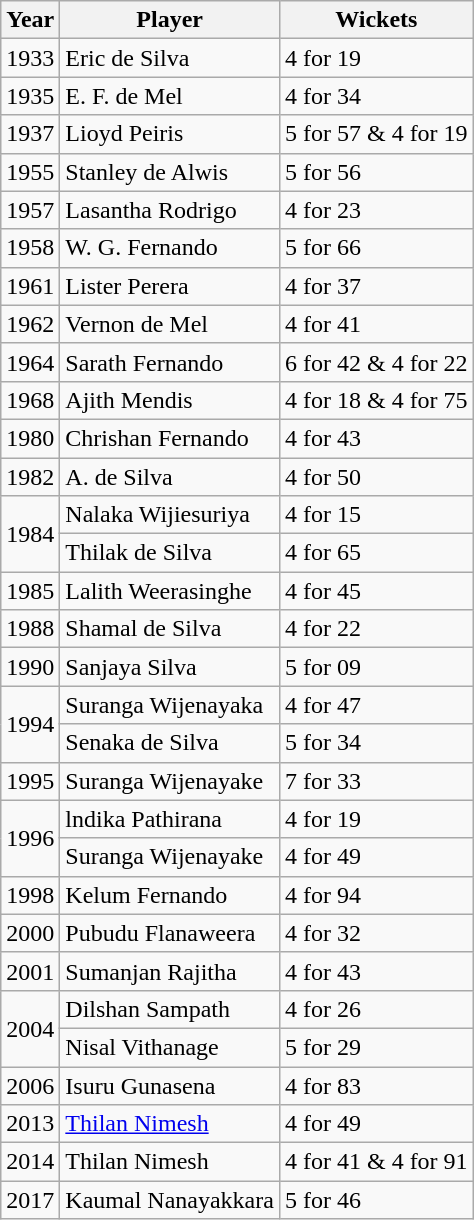<table class="wikitable collapsible">
<tr>
<th>Year</th>
<th>Player</th>
<th>Wickets</th>
</tr>
<tr>
<td>1933</td>
<td>Eric de Silva</td>
<td>4 for 19</td>
</tr>
<tr>
<td>1935</td>
<td>E. F. de Mel</td>
<td>4 for 34</td>
</tr>
<tr>
<td>1937</td>
<td>Lioyd Peiris</td>
<td>5 for 57 & 4 for 19</td>
</tr>
<tr>
<td>1955</td>
<td>Stanley de Alwis</td>
<td>5 for 56</td>
</tr>
<tr>
<td>1957</td>
<td>Lasantha Rodrigo</td>
<td>4 for 23</td>
</tr>
<tr>
<td>1958</td>
<td>W. G. Fernando</td>
<td>5 for 66</td>
</tr>
<tr>
<td>1961</td>
<td>Lister Perera</td>
<td>4 for 37</td>
</tr>
<tr>
<td>1962</td>
<td>Vernon de Mel</td>
<td>4 for 41</td>
</tr>
<tr>
<td>1964</td>
<td>Sarath Fernando</td>
<td>6 for 42 & 4 for 22</td>
</tr>
<tr>
<td>1968</td>
<td>Ajith Mendis</td>
<td>4 for 18 & 4 for 75</td>
</tr>
<tr>
<td>1980</td>
<td>Chrishan Fernando</td>
<td>4 for 43</td>
</tr>
<tr>
<td>1982</td>
<td>A. de Silva</td>
<td>4 for 50</td>
</tr>
<tr>
<td rowspan="2">1984</td>
<td>Nalaka Wijiesuriya</td>
<td>4 for 15</td>
</tr>
<tr>
<td>Thilak de Silva</td>
<td>4 for 65</td>
</tr>
<tr>
<td>1985</td>
<td>Lalith Weerasinghe</td>
<td>4 for 45</td>
</tr>
<tr>
<td>1988</td>
<td>Shamal de Silva</td>
<td>4 for 22</td>
</tr>
<tr>
<td>1990</td>
<td>Sanjaya Silva</td>
<td>5 for 09</td>
</tr>
<tr>
<td rowspan="2">1994</td>
<td>Suranga Wijenayaka</td>
<td>4 for 47</td>
</tr>
<tr>
<td>Senaka de Silva</td>
<td>5 for 34</td>
</tr>
<tr>
<td>1995</td>
<td>Suranga Wijenayake</td>
<td>7 for 33</td>
</tr>
<tr>
<td rowspan="2">1996</td>
<td>lndika Pathirana</td>
<td>4 for 19</td>
</tr>
<tr>
<td>Suranga Wijenayake</td>
<td>4 for 49</td>
</tr>
<tr>
<td>1998</td>
<td>Kelum Fernando</td>
<td>4 for 94</td>
</tr>
<tr>
<td>2000</td>
<td>Pubudu Flanaweera</td>
<td>4 for 32</td>
</tr>
<tr>
<td>2001</td>
<td>Sumanjan Rajitha</td>
<td>4 for 43</td>
</tr>
<tr>
<td rowspan="2">2004</td>
<td>Dilshan Sampath</td>
<td>4 for 26</td>
</tr>
<tr>
<td>Nisal Vithanage</td>
<td>5 for 29</td>
</tr>
<tr>
<td>2006</td>
<td>Isuru Gunasena</td>
<td>4 for 83</td>
</tr>
<tr>
<td>2013</td>
<td><a href='#'>Thilan Nimesh</a></td>
<td>4 for 49</td>
</tr>
<tr>
<td>2014</td>
<td>Thilan Nimesh</td>
<td>4 for 41 & 4 for 91</td>
</tr>
<tr>
<td>2017</td>
<td>Kaumal Nanayakkara</td>
<td>5 for 46</td>
</tr>
</table>
